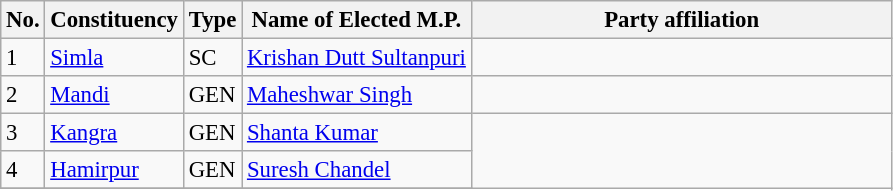<table class="wikitable" style="font-size:95%;">
<tr>
<th>No.</th>
<th>Constituency</th>
<th>Type</th>
<th>Name of Elected M.P.</th>
<th colspan="2" style="width:18em">Party affiliation</th>
</tr>
<tr>
<td>1</td>
<td><a href='#'>Simla</a></td>
<td>SC</td>
<td><a href='#'>Krishan Dutt Sultanpuri</a></td>
<td></td>
</tr>
<tr>
<td>2</td>
<td><a href='#'>Mandi</a></td>
<td>GEN</td>
<td><a href='#'>Maheshwar Singh</a></td>
<td></td>
</tr>
<tr>
<td>3</td>
<td><a href='#'>Kangra</a></td>
<td>GEN</td>
<td><a href='#'>Shanta Kumar</a></td>
</tr>
<tr>
<td>4</td>
<td><a href='#'>Hamirpur</a></td>
<td>GEN</td>
<td><a href='#'>Suresh Chandel</a></td>
</tr>
<tr>
</tr>
</table>
